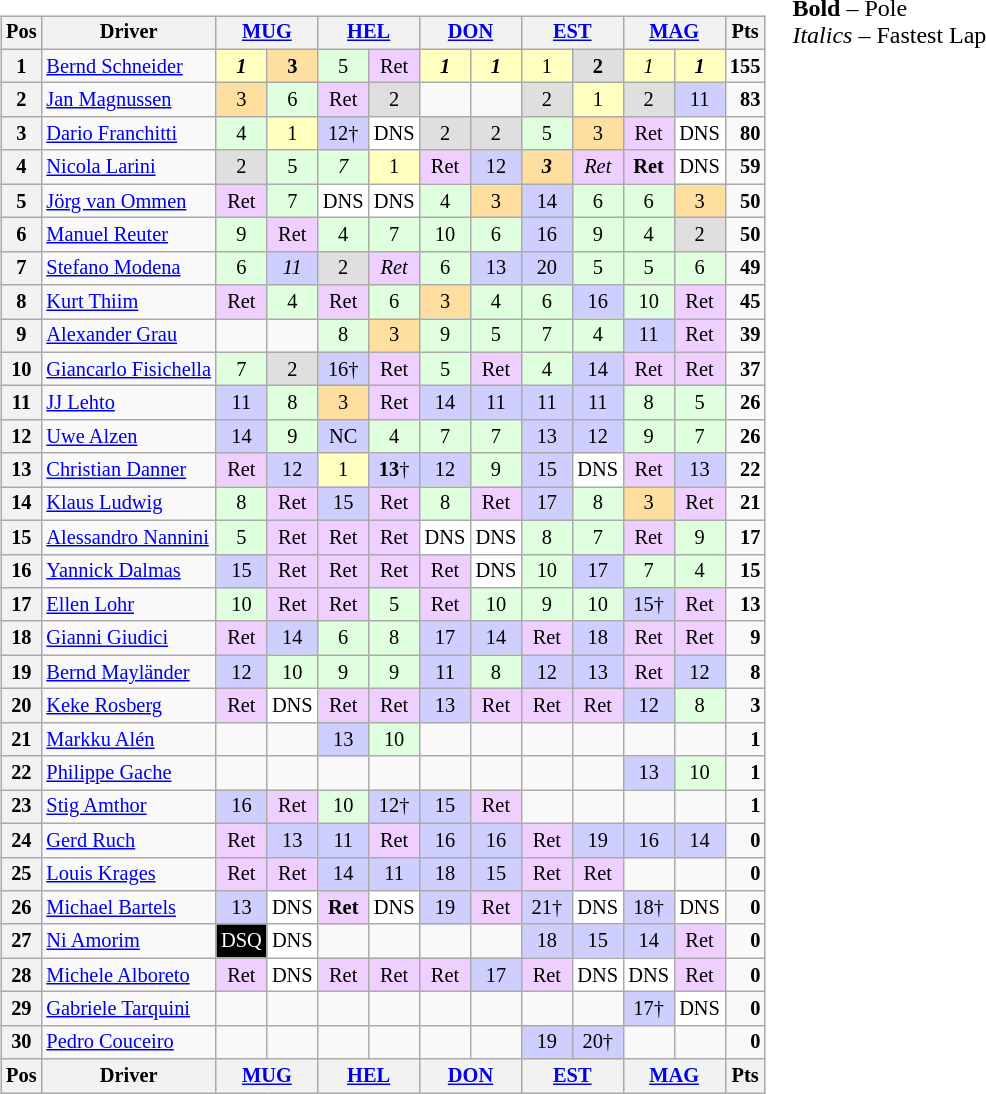<table>
<tr>
<td><br><table class="wikitable" style="font-size:85%; text-align:center">
<tr style="background:#f9f9f9" valign="top">
<th valign="middle">Pos</th>
<th valign="middle">Driver</th>
<th width="55" colspan="2" align="center"><a href='#'>MUG</a><br></th>
<th width="55" colspan="2" align="center"><a href='#'>HEL</a><br></th>
<th width="55" colspan="2" align="center"><a href='#'>DON</a><br></th>
<th width="55" colspan="2" align="center"><a href='#'>EST</a><br></th>
<th width="55" colspan="2" align="center"><a href='#'>MAG</a><br></th>
<th valign="middle">Pts</th>
</tr>
<tr>
<th>1</th>
<td align="left"> <a href='#'>Bernd Schneider</a></td>
<td style="background:#FFFFBF;" width="27.5"><strong><em>1</em></strong></td>
<td style="background:#FFDF9F;"><strong>3</strong></td>
<td style="background:#DFFFDF;">5</td>
<td style="background:#EFCFFF;">Ret</td>
<td style="background:#FFFFBF;" width="27.5"><strong><em>1</em></strong></td>
<td style="background:#FFFFBF;" width="27.5"><strong><em>1</em></strong></td>
<td style="background:#FFFFBF;" width="27.5">1</td>
<td style="background:#DFDFDF;"><strong>2</strong></td>
<td style="background:#FFFFBF;" width="27.5"><em>1</em></td>
<td style="background:#FFFFBF;" width="27.5"><strong><em>1</em></strong></td>
<td align="right"><strong>155</strong></td>
</tr>
<tr>
<th>2</th>
<td align="left"> <a href='#'>Jan Magnussen</a></td>
<td style="background:#FFDF9F;">3</td>
<td style="background:#DFFFDF;">6</td>
<td style="background:#EFCFFF;">Ret</td>
<td style="background:#DFDFDF;">2</td>
<td></td>
<td></td>
<td style="background:#DFDFDF;">2</td>
<td style="background:#FFFFBF;" width="27.5">1</td>
<td style="background:#DFDFDF;">2</td>
<td style="background:#CFCFFF;">11</td>
<td align="right"><strong>83</strong></td>
</tr>
<tr>
<th>3</th>
<td align="left"> <a href='#'>Dario Franchitti</a></td>
<td style="background:#DFFFDF;">4</td>
<td style="background:#FFFFBF;" width="27.5">1</td>
<td style="background:#CFCFFF;">12†</td>
<td style="background:#FFFFFF;">DNS</td>
<td style="background:#DFDFDF;">2</td>
<td style="background:#DFDFDF;">2</td>
<td style="background:#DFFFDF;">5</td>
<td style="background:#FFDF9F;">3</td>
<td style="background:#EFCFFF;">Ret</td>
<td style="background:#FFFFFF;">DNS</td>
<td align="right"><strong>80</strong></td>
</tr>
<tr>
<th>4</th>
<td align="left"> <a href='#'>Nicola Larini</a></td>
<td style="background:#DFDFDF;">2</td>
<td style="background:#DFFFDF;">5</td>
<td style="background:#DFFFDF;"><em>7</em></td>
<td style="background:#FFFFBF;" width="27.5">1</td>
<td style="background:#EFCFFF;">Ret</td>
<td style="background:#CFCFFF;">12</td>
<td style="background:#FFDF9F;"><strong><em>3</em></strong></td>
<td style="background:#EFCFFF;"><em>Ret</em></td>
<td style="background:#EFCFFF;"><strong>Ret</strong></td>
<td style="background:#FFFFFF;">DNS</td>
<td align="right"><strong>59</strong></td>
</tr>
<tr>
<th>5</th>
<td align="left"> <a href='#'>Jörg van Ommen</a></td>
<td style="background:#EFCFFF;">Ret</td>
<td style="background:#DFFFDF;">7</td>
<td style="background:#FFFFFF;">DNS</td>
<td style="background:#FFFFFF;">DNS</td>
<td style="background:#DFFFDF;">4</td>
<td style="background:#FFDF9F;">3</td>
<td style="background:#CFCFFF;">14</td>
<td style="background:#DFFFDF;">6</td>
<td style="background:#DFFFDF;">6</td>
<td style="background:#FFDF9F;">3</td>
<td align="right"><strong>50</strong></td>
</tr>
<tr>
<th>6</th>
<td align="left"> <a href='#'>Manuel Reuter</a></td>
<td style="background:#DFFFDF;">9</td>
<td style="background:#EFCFFF;">Ret</td>
<td style="background:#DFFFDF;">4</td>
<td style="background:#DFFFDF;">7</td>
<td style="background:#DFFFDF;">10</td>
<td style="background:#DFFFDF;">6</td>
<td style="background:#CFCFFF;">16</td>
<td style="background:#DFFFDF;">9</td>
<td style="background:#DFFFDF;">4</td>
<td style="background:#DFDFDF;">2</td>
<td align="right"><strong>50</strong></td>
</tr>
<tr>
<th>7</th>
<td align="left"> <a href='#'>Stefano Modena</a></td>
<td style="background:#DFFFDF;">6</td>
<td style="background:#CFCFFF;"><em>11</em></td>
<td style="background:#DFDFDF;">2</td>
<td style="background:#EFCFFF;"><em>Ret</em></td>
<td style="background:#DFFFDF;">6</td>
<td style="background:#CFCFFF;">13</td>
<td style="background:#CFCFFF;">20</td>
<td style="background:#DFFFDF;">5</td>
<td style="background:#DFFFDF;">5</td>
<td style="background:#DFFFDF;">6</td>
<td align="right"><strong>49</strong></td>
</tr>
<tr>
<th>8</th>
<td align="left"> <a href='#'>Kurt Thiim</a></td>
<td style="background:#EFCFFF;">Ret</td>
<td style="background:#DFFFDF;">4</td>
<td style="background:#EFCFFF;">Ret</td>
<td style="background:#DFFFDF;">6</td>
<td style="background:#FFDF9F;">3</td>
<td style="background:#DFFFDF;">4</td>
<td style="background:#DFFFDF;">6</td>
<td style="background:#CFCFFF;">16</td>
<td style="background:#DFFFDF;">10</td>
<td style="background:#EFCFFF;">Ret</td>
<td align="right"><strong>45</strong></td>
</tr>
<tr>
<th>9</th>
<td align="left"> <a href='#'>Alexander Grau</a></td>
<td></td>
<td></td>
<td style="background:#DFFFDF;">8</td>
<td style="background:#FFDF9F;">3</td>
<td style="background:#DFFFDF;">9</td>
<td style="background:#DFFFDF;">5</td>
<td style="background:#DFFFDF;">7</td>
<td style="background:#DFFFDF;">4</td>
<td style="background:#CFCFFF;">11</td>
<td style="background:#EFCFFF;">Ret</td>
<td align="right"><strong>39</strong></td>
</tr>
<tr>
<th>10</th>
<td align="left"> <a href='#'>Giancarlo Fisichella</a></td>
<td style="background:#DFFFDF;">7</td>
<td style="background:#DFDFDF;">2</td>
<td style="background:#CFCFFF;">16†</td>
<td style="background:#EFCFFF;">Ret</td>
<td style="background:#DFFFDF;">5</td>
<td style="background:#EFCFFF;">Ret</td>
<td style="background:#DFFFDF;">4</td>
<td style="background:#CFCFFF;">14</td>
<td style="background:#EFCFFF;">Ret</td>
<td style="background:#EFCFFF;">Ret</td>
<td align="right"><strong>37</strong></td>
</tr>
<tr>
<th>11</th>
<td align="left"> <a href='#'>JJ Lehto</a></td>
<td style="background:#CFCFFF;">11</td>
<td style="background:#DFFFDF;">8</td>
<td style="background:#FFDF9F;">3</td>
<td style="background:#EFCFFF;">Ret</td>
<td style="background:#CFCFFF;">14</td>
<td style="background:#CFCFFF;">11</td>
<td style="background:#CFCFFF;">11</td>
<td style="background:#CFCFFF;">11</td>
<td style="background:#DFFFDF;">8</td>
<td style="background:#DFFFDF;">5</td>
<td align="right"><strong>26</strong></td>
</tr>
<tr>
<th>12</th>
<td align="left"> <a href='#'>Uwe Alzen</a></td>
<td style="background:#CFCFFF;">14</td>
<td style="background:#DFFFDF;">9</td>
<td style="background:#CFCFFF;">NC</td>
<td style="background:#DFFFDF;">4</td>
<td style="background:#DFFFDF;">7</td>
<td style="background:#DFFFDF;">7</td>
<td style="background:#CFCFFF;">13</td>
<td style="background:#CFCFFF;">12</td>
<td style="background:#DFFFDF;">9</td>
<td style="background:#DFFFDF;">7</td>
<td align="right"><strong>26</strong></td>
</tr>
<tr>
<th>13</th>
<td align="left"> <a href='#'>Christian Danner</a></td>
<td style="background:#EFCFFF;">Ret</td>
<td style="background:#CFCFFF;">12</td>
<td style="background:#FFFFBF;" width="27.5">1</td>
<td style="background:#CFCFFF;"><strong>13</strong>†</td>
<td style="background:#CFCFFF;">12</td>
<td style="background:#DFFFDF;">9</td>
<td style="background:#CFCFFF;">15</td>
<td style="background:#FFFFFF;">DNS</td>
<td style="background:#EFCFFF;">Ret</td>
<td style="background:#CFCFFF;">13</td>
<td align="right"><strong>22</strong></td>
</tr>
<tr>
<th>14</th>
<td align="left"> <a href='#'>Klaus Ludwig</a></td>
<td style="background:#DFFFDF;">8</td>
<td style="background:#EFCFFF;">Ret</td>
<td style="background:#CFCFFF;">15</td>
<td style="background:#EFCFFF;">Ret</td>
<td style="background:#DFFFDF;">8</td>
<td style="background:#EFCFFF;">Ret</td>
<td style="background:#CFCFFF;">17</td>
<td style="background:#DFFFDF;">8</td>
<td style="background:#FFDF9F;">3</td>
<td style="background:#EFCFFF;">Ret</td>
<td align="right"><strong>21</strong></td>
</tr>
<tr>
<th>15</th>
<td align="left"> <a href='#'>Alessandro Nannini</a></td>
<td style="background:#DFFFDF;">5</td>
<td style="background:#EFCFFF;">Ret</td>
<td style="background:#EFCFFF;">Ret</td>
<td style="background:#EFCFFF;">Ret</td>
<td style="background:#FFFFFF;">DNS</td>
<td style="background:#FFFFFF;">DNS</td>
<td style="background:#DFFFDF;">8</td>
<td style="background:#DFFFDF;">7</td>
<td style="background:#EFCFFF;">Ret</td>
<td style="background:#DFFFDF;">9</td>
<td align="right"><strong>17</strong></td>
</tr>
<tr>
<th>16</th>
<td align="left"> <a href='#'>Yannick Dalmas</a></td>
<td style="background:#CFCFFF;">15</td>
<td style="background:#EFCFFF;">Ret</td>
<td style="background:#EFCFFF;">Ret</td>
<td style="background:#EFCFFF;">Ret</td>
<td style="background:#EFCFFF;">Ret</td>
<td style="background:#FFFFFF;">DNS</td>
<td style="background:#DFFFDF;">10</td>
<td style="background:#CFCFFF;">17</td>
<td style="background:#DFFFDF;">7</td>
<td style="background:#DFFFDF;">4</td>
<td align="right"><strong>15</strong></td>
</tr>
<tr>
<th>17</th>
<td align="left"> <a href='#'>Ellen Lohr</a></td>
<td style="background:#DFFFDF;">10</td>
<td style="background:#EFCFFF;">Ret</td>
<td style="background:#EFCFFF;">Ret</td>
<td style="background:#DFFFDF;">5</td>
<td style="background:#EFCFFF;">Ret</td>
<td style="background:#DFFFDF;">10</td>
<td style="background:#DFFFDF;">9</td>
<td style="background:#DFFFDF;">10</td>
<td style="background:#CFCFFF;">15†</td>
<td style="background:#EFCFFF;">Ret</td>
<td align="right"><strong>13</strong></td>
</tr>
<tr>
<th>18</th>
<td align="left"> <a href='#'>Gianni Giudici</a></td>
<td style="background:#EFCFFF;">Ret</td>
<td style="background:#CFCFFF;">14</td>
<td style="background:#DFFFDF;">6</td>
<td style="background:#DFFFDF;">8</td>
<td style="background:#CFCFFF;">17</td>
<td style="background:#CFCFFF;">14</td>
<td style="background:#EFCFFF;">Ret</td>
<td style="background:#CFCFFF;">18</td>
<td style="background:#EFCFFF;">Ret</td>
<td style="background:#EFCFFF;">Ret</td>
<td align="right"><strong>9</strong></td>
</tr>
<tr>
<th>19</th>
<td align="left"> <a href='#'>Bernd Mayländer</a></td>
<td style="background:#CFCFFF;">12</td>
<td style="background:#DFFFDF;">10</td>
<td style="background:#DFFFDF;">9</td>
<td style="background:#DFFFDF;">9</td>
<td style="background:#CFCFFF;">11</td>
<td style="background:#DFFFDF;">8</td>
<td style="background:#CFCFFF;">12</td>
<td style="background:#CFCFFF;">13</td>
<td style="background:#EFCFFF;">Ret</td>
<td style="background:#CFCFFF;">12</td>
<td align="right"><strong>8</strong></td>
</tr>
<tr>
<th>20</th>
<td align="left"> <a href='#'>Keke Rosberg</a></td>
<td style="background:#EFCFFF;">Ret</td>
<td style="background:#FFFFFF;">DNS</td>
<td style="background:#EFCFFF;">Ret</td>
<td style="background:#EFCFFF;">Ret</td>
<td style="background:#CFCFFF;">13</td>
<td style="background:#EFCFFF;">Ret</td>
<td style="background:#EFCFFF;">Ret</td>
<td style="background:#EFCFFF;">Ret</td>
<td style="background:#CFCFFF;">12</td>
<td style="background:#DFFFDF;">8</td>
<td align="right"><strong>3</strong></td>
</tr>
<tr>
<th>21</th>
<td align="left"> <a href='#'>Markku Alén</a></td>
<td></td>
<td></td>
<td style="background:#CFCFFF;">13</td>
<td style="background:#DFFFDF;">10</td>
<td></td>
<td></td>
<td></td>
<td></td>
<td></td>
<td></td>
<td align="right"><strong>1</strong></td>
</tr>
<tr>
<th>22</th>
<td align="left"> <a href='#'>Philippe Gache</a></td>
<td></td>
<td></td>
<td></td>
<td></td>
<td></td>
<td></td>
<td></td>
<td></td>
<td style="background:#CFCFFF;">13</td>
<td style="background:#DFFFDF;">10</td>
<td align="right"><strong>1</strong></td>
</tr>
<tr>
<th>23</th>
<td align="left"> <a href='#'>Stig Amthor</a></td>
<td style="background:#CFCFFF;">16</td>
<td style="background:#EFCFFF;">Ret</td>
<td style="background:#DFFFDF;">10</td>
<td style="background:#CFCFFF;">12†</td>
<td style="background:#CFCFFF;">15</td>
<td style="background:#EFCFFF;">Ret</td>
<td></td>
<td></td>
<td></td>
<td></td>
<td align="right"><strong>1</strong></td>
</tr>
<tr>
<th>24</th>
<td align="left"> <a href='#'>Gerd Ruch</a></td>
<td style="background:#EFCFFF;">Ret</td>
<td style="background:#CFCFFF;">13</td>
<td style="background:#CFCFFF;">11</td>
<td style="background:#EFCFFF;">Ret</td>
<td style="background:#CFCFFF;">16</td>
<td style="background:#CFCFFF;">16</td>
<td style="background:#EFCFFF;">Ret</td>
<td style="background:#CFCFFF;">19</td>
<td style="background:#CFCFFF;">16</td>
<td style="background:#CFCFFF;">14</td>
<td align="right"><strong>0</strong></td>
</tr>
<tr>
<th>25</th>
<td align="left"> <a href='#'>Louis Krages</a></td>
<td style="background:#EFCFFF;">Ret</td>
<td style="background:#EFCFFF;">Ret</td>
<td style="background:#CFCFFF;">14</td>
<td style="background:#CFCFFF;">11</td>
<td style="background:#CFCFFF;">18</td>
<td style="background:#CFCFFF;">15</td>
<td style="background:#EFCFFF;">Ret</td>
<td style="background:#EFCFFF;">Ret</td>
<td></td>
<td></td>
<td align="right"><strong>0</strong></td>
</tr>
<tr>
<th>26</th>
<td align="left"> <a href='#'>Michael Bartels</a></td>
<td style="background:#CFCFFF;">13</td>
<td style="background:#FFFFFF;">DNS</td>
<td style="background:#EFCFFF;"><strong>Ret</strong></td>
<td style="background:#FFFFFF;">DNS</td>
<td style="background:#CFCFFF;">19</td>
<td style="background:#EFCFFF;">Ret</td>
<td style="background:#CFCFFF;">21†</td>
<td style="background:#FFFFFF;">DNS</td>
<td style="background:#CFCFFF;">18†</td>
<td style="background:#FFFFFF;">DNS</td>
<td align="right"><strong>0</strong></td>
</tr>
<tr>
<th>27</th>
<td align="left"> <a href='#'>Ni Amorim</a></td>
<td style="background:#000000; color:white">DSQ</td>
<td style="background:#FFFFFF;">DNS</td>
<td></td>
<td></td>
<td></td>
<td></td>
<td style="background:#CFCFFF;">18</td>
<td style="background:#CFCFFF;">15</td>
<td style="background:#CFCFFF;">14</td>
<td style="background:#EFCFFF;">Ret</td>
<td align="right"><strong>0</strong></td>
</tr>
<tr>
<th>28</th>
<td align="left"> <a href='#'>Michele Alboreto</a></td>
<td style="background:#EFCFFF;">Ret</td>
<td style="background:#FFFFFF;">DNS</td>
<td style="background:#EFCFFF;">Ret</td>
<td style="background:#EFCFFF;">Ret</td>
<td style="background:#EFCFFF;">Ret</td>
<td style="background:#CFCFFF;">17</td>
<td style="background:#EFCFFF;">Ret</td>
<td style="background:#FFFFFF;">DNS</td>
<td style="background:#FFFFFF;">DNS</td>
<td style="background:#EFCFFF;">Ret</td>
<td align="right"><strong>0</strong></td>
</tr>
<tr>
<th>29</th>
<td align="left"> <a href='#'>Gabriele Tarquini</a></td>
<td></td>
<td></td>
<td></td>
<td></td>
<td></td>
<td></td>
<td></td>
<td></td>
<td style="background:#CFCFFF;">17†</td>
<td style="background:#FFFFFF;">DNS</td>
<td align="right"><strong>0</strong></td>
</tr>
<tr>
<th>30</th>
<td align="left"> <a href='#'>Pedro Couceiro</a></td>
<td></td>
<td></td>
<td></td>
<td></td>
<td></td>
<td></td>
<td style="background:#CFCFFF;">19</td>
<td style="background:#CFCFFF;">20†</td>
<td></td>
<td></td>
<td align="right"><strong>0</strong></td>
</tr>
<tr>
<th valign="middle">Pos</th>
<th valign="middle">Driver</th>
<th width="55" colspan="2" align="center"><a href='#'>MUG</a><br></th>
<th width="55" colspan="2" align="center"><a href='#'>HEL</a><br></th>
<th width="55" colspan="2" align="center"><a href='#'>DON</a><br></th>
<th width="55" colspan="2" align="center"><a href='#'>EST</a><br></th>
<th width="55" colspan="2" align="center"><a href='#'>MAG</a><br></th>
<th valign="middle">Pts</th>
</tr>
</table>
</td>
<td valign="top"><br>
<span><strong>Bold</strong> – Pole<br>
<em>Italics</em> – Fastest Lap</span></td>
</tr>
</table>
